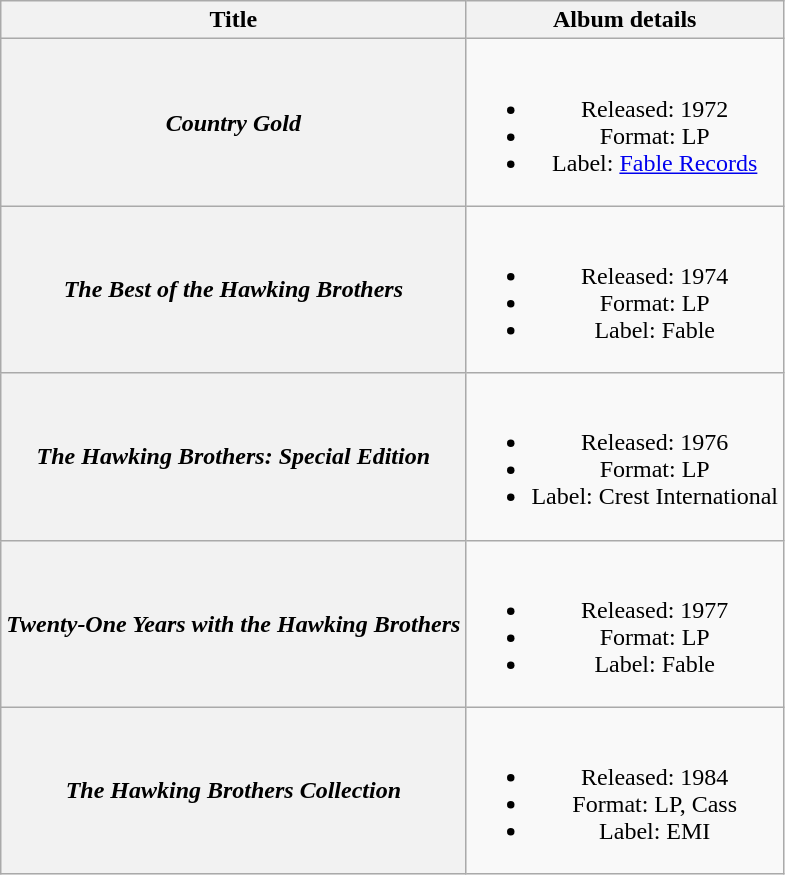<table class="wikitable plainrowheaders" style="text-align:center;" border="1">
<tr>
<th>Title</th>
<th>Album details</th>
</tr>
<tr>
<th scope="row"><em>Country Gold</em></th>
<td><br><ul><li>Released: 1972</li><li>Format: LP</li><li>Label: <a href='#'>Fable Records</a> </li></ul></td>
</tr>
<tr>
<th scope="row"><em>The Best of the Hawking Brothers</em></th>
<td><br><ul><li>Released: 1974</li><li>Format: LP</li><li>Label: Fable </li></ul></td>
</tr>
<tr>
<th scope="row"><em>The Hawking Brothers: Special Edition</em></th>
<td><br><ul><li>Released: 1976</li><li>Format: LP</li><li>Label: Crest International </li></ul></td>
</tr>
<tr>
<th scope="row"><em>Twenty-One Years with the Hawking Brothers</em></th>
<td><br><ul><li>Released: 1977</li><li>Format: LP</li><li>Label: Fable	</li></ul></td>
</tr>
<tr>
<th scope="row"><em>The Hawking Brothers Collection</em></th>
<td><br><ul><li>Released: 1984</li><li>Format: LP, Cass</li><li>Label: EMI </li></ul></td>
</tr>
</table>
